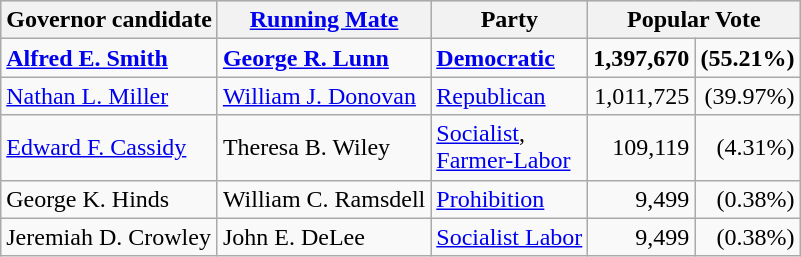<table class=wikitable>
<tr style="background:lightgrey">
<th>Governor candidate</th>
<th><a href='#'>Running Mate</a></th>
<th>Party</th>
<th colspan="2">Popular Vote</th>
</tr>
<tr>
<td><strong><a href='#'>Alfred E. Smith</a></strong></td>
<td><strong><a href='#'>George R. Lunn</a></strong></td>
<td><strong><a href='#'>Democratic</a></strong></td>
<td style="text-align:right"><strong>1,397,670</strong></td>
<td style="text-align:right"><strong>(55.21%)</strong></td>
</tr>
<tr>
<td><a href='#'>Nathan L. Miller</a></td>
<td><a href='#'>William J. Donovan</a></td>
<td><a href='#'>Republican</a></td>
<td style="text-align:right">1,011,725</td>
<td style="text-align:right">(39.97%)</td>
</tr>
<tr>
<td><a href='#'>Edward F. Cassidy</a></td>
<td>Theresa B. Wiley</td>
<td><a href='#'>Socialist</a>,<br><a href='#'>Farmer-Labor</a></td>
<td style="text-align:right">109,119</td>
<td style="text-align:right">(4.31%)</td>
</tr>
<tr>
<td>George K. Hinds</td>
<td>William C. Ramsdell</td>
<td><a href='#'>Prohibition</a></td>
<td style="text-align:right">9,499</td>
<td style="text-align:right">(0.38%)</td>
</tr>
<tr>
<td>Jeremiah D. Crowley</td>
<td>John E. DeLee</td>
<td><a href='#'>Socialist Labor</a></td>
<td style="text-align:right">9,499</td>
<td style="text-align:right">(0.38%)</td>
</tr>
</table>
